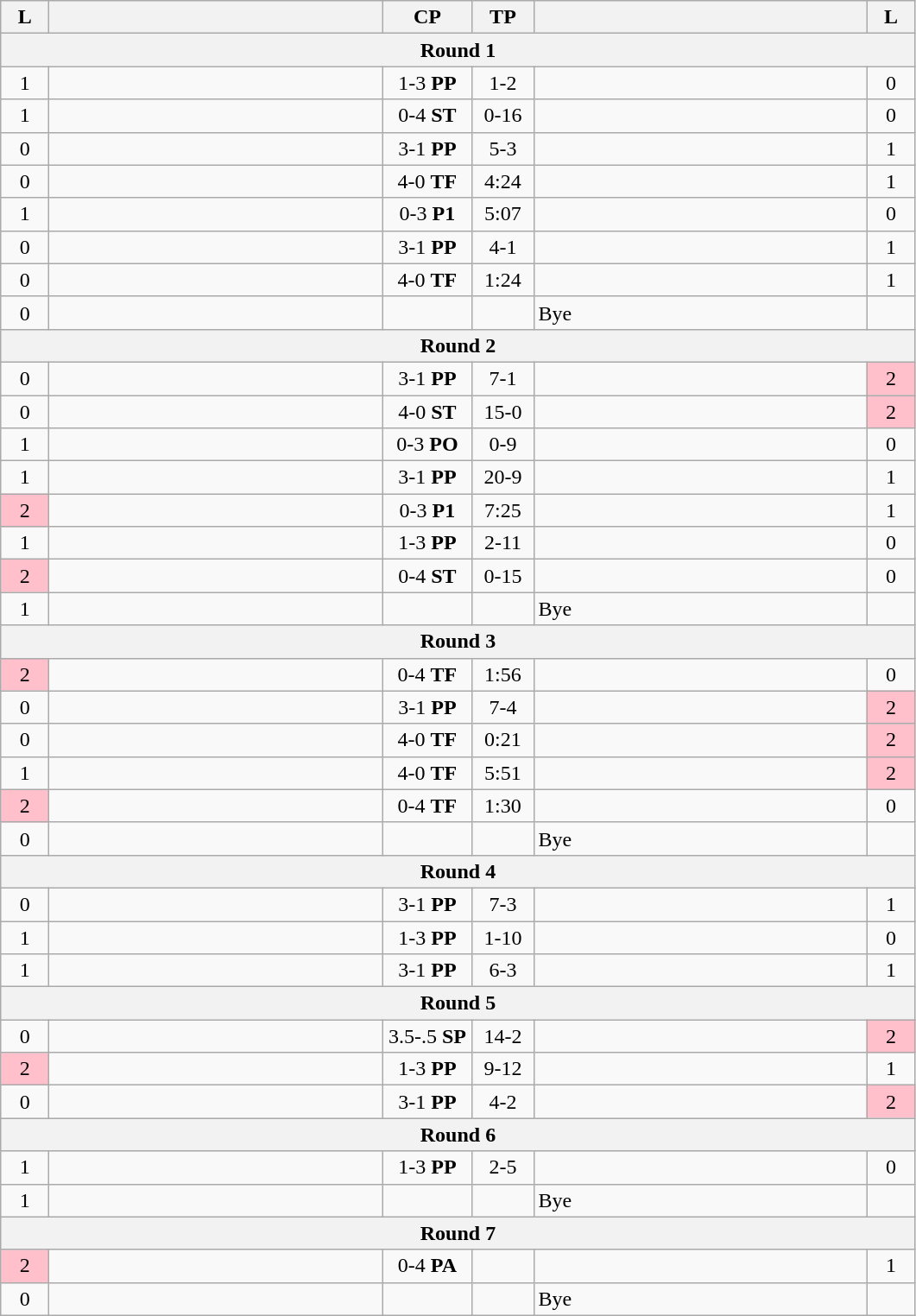<table class="wikitable" style="text-align: center;" |>
<tr>
<th width="30">L</th>
<th width="250"></th>
<th width="62">CP</th>
<th width="40">TP</th>
<th width="250"></th>
<th width="30">L</th>
</tr>
<tr>
<th colspan="7">Round 1</th>
</tr>
<tr>
<td>1</td>
<td style="text-align:left;"></td>
<td>1-3 <strong>PP</strong></td>
<td>1-2</td>
<td style="text-align:left;"><strong></strong></td>
<td>0</td>
</tr>
<tr>
<td>1</td>
<td style="text-align:left;"></td>
<td>0-4 <strong>ST</strong></td>
<td>0-16</td>
<td style="text-align:left;"><strong></strong></td>
<td>0</td>
</tr>
<tr>
<td>0</td>
<td style="text-align:left;"><strong></strong></td>
<td>3-1 <strong>PP</strong></td>
<td>5-3</td>
<td style="text-align:left;"></td>
<td>1</td>
</tr>
<tr>
<td>0</td>
<td style="text-align:left;"><strong></strong></td>
<td>4-0 <strong>TF</strong></td>
<td>4:24</td>
<td style="text-align:left;"></td>
<td>1</td>
</tr>
<tr>
<td>1</td>
<td style="text-align:left;"></td>
<td>0-3 <strong>P1</strong></td>
<td>5:07</td>
<td style="text-align:left;"><strong></strong></td>
<td>0</td>
</tr>
<tr>
<td>0</td>
<td style="text-align:left;"><strong></strong></td>
<td>3-1 <strong>PP</strong></td>
<td>4-1</td>
<td style="text-align:left;"></td>
<td>1</td>
</tr>
<tr>
<td>0</td>
<td style="text-align:left;"><strong></strong></td>
<td>4-0 <strong>TF</strong></td>
<td>1:24</td>
<td style="text-align:left;"></td>
<td>1</td>
</tr>
<tr>
<td>0</td>
<td style="text-align:left;"><strong></strong></td>
<td></td>
<td></td>
<td style="text-align:left;">Bye</td>
<td></td>
</tr>
<tr>
<th colspan="7">Round 2</th>
</tr>
<tr>
<td>0</td>
<td style="text-align:left;"><strong></strong></td>
<td>3-1 <strong>PP</strong></td>
<td>7-1</td>
<td style="text-align:left;"></td>
<td bgcolor=pink>2</td>
</tr>
<tr>
<td>0</td>
<td style="text-align:left;"><strong></strong></td>
<td>4-0 <strong>ST</strong></td>
<td>15-0</td>
<td style="text-align:left;"></td>
<td bgcolor=pink>2</td>
</tr>
<tr>
<td>1</td>
<td style="text-align:left;"></td>
<td>0-3 <strong>PO</strong></td>
<td>0-9</td>
<td style="text-align:left;"><strong></strong></td>
<td>0</td>
</tr>
<tr>
<td>1</td>
<td style="text-align:left;"><strong></strong></td>
<td>3-1 <strong>PP</strong></td>
<td>20-9</td>
<td style="text-align:left;"></td>
<td>1</td>
</tr>
<tr>
<td bgcolor=pink>2</td>
<td style="text-align:left;"></td>
<td>0-3 <strong>P1</strong></td>
<td>7:25</td>
<td style="text-align:left;"><strong></strong></td>
<td>1</td>
</tr>
<tr>
<td>1</td>
<td style="text-align:left;"></td>
<td>1-3 <strong>PP</strong></td>
<td>2-11</td>
<td style="text-align:left;"><strong></strong></td>
<td>0</td>
</tr>
<tr>
<td bgcolor=pink>2</td>
<td style="text-align:left;"></td>
<td>0-4 <strong>ST</strong></td>
<td>0-15</td>
<td style="text-align:left;"><strong></strong></td>
<td>0</td>
</tr>
<tr>
<td>1</td>
<td style="text-align:left;"><strong></strong></td>
<td></td>
<td></td>
<td style="text-align:left;">Bye</td>
<td></td>
</tr>
<tr>
<th colspan="7">Round 3</th>
</tr>
<tr>
<td bgcolor=pink>2</td>
<td style="text-align:left;"></td>
<td>0-4 <strong>TF</strong></td>
<td>1:56</td>
<td style="text-align:left;"><strong></strong></td>
<td>0</td>
</tr>
<tr>
<td>0</td>
<td style="text-align:left;"><strong></strong></td>
<td>3-1 <strong>PP</strong></td>
<td>7-4</td>
<td style="text-align:left;"></td>
<td bgcolor=pink>2</td>
</tr>
<tr>
<td>0</td>
<td style="text-align:left;"><strong></strong></td>
<td>4-0 <strong>TF</strong></td>
<td>0:21</td>
<td style="text-align:left;"></td>
<td bgcolor=pink>2</td>
</tr>
<tr>
<td>1</td>
<td style="text-align:left;"><strong></strong></td>
<td>4-0 <strong>TF</strong></td>
<td>5:51</td>
<td style="text-align:left;"></td>
<td bgcolor=pink>2</td>
</tr>
<tr>
<td bgcolor=pink>2</td>
<td style="text-align:left;"></td>
<td>0-4 <strong>TF</strong></td>
<td>1:30</td>
<td style="text-align:left;"><strong></strong></td>
<td>0</td>
</tr>
<tr>
<td>0</td>
<td style="text-align:left;"><strong></strong></td>
<td></td>
<td></td>
<td style="text-align:left;">Bye</td>
<td></td>
</tr>
<tr>
<th colspan="7">Round 4</th>
</tr>
<tr>
<td>0</td>
<td style="text-align:left;"><strong></strong></td>
<td>3-1 <strong>PP</strong></td>
<td>7-3</td>
<td style="text-align:left;"></td>
<td>1</td>
</tr>
<tr>
<td>1</td>
<td style="text-align:left;"></td>
<td>1-3 <strong>PP</strong></td>
<td>1-10</td>
<td style="text-align:left;"><strong></strong></td>
<td>0</td>
</tr>
<tr>
<td>1</td>
<td style="text-align:left;"><strong></strong></td>
<td>3-1 <strong>PP</strong></td>
<td>6-3</td>
<td style="text-align:left;"></td>
<td>1</td>
</tr>
<tr>
<th colspan="7">Round 5</th>
</tr>
<tr>
<td>0</td>
<td style="text-align:left;"><strong></strong></td>
<td>3.5-.5 <strong>SP</strong></td>
<td>14-2</td>
<td style="text-align:left;"></td>
<td bgcolor=pink>2</td>
</tr>
<tr>
<td bgcolor=pink>2</td>
<td style="text-align:left;"></td>
<td>1-3 <strong>PP</strong></td>
<td>9-12</td>
<td style="text-align:left;"><strong></strong></td>
<td>1</td>
</tr>
<tr>
<td>0</td>
<td style="text-align:left;"><strong></strong></td>
<td>3-1 <strong>PP</strong></td>
<td>4-2</td>
<td style="text-align:left;"></td>
<td bgcolor=pink>2</td>
</tr>
<tr>
<th colspan="7">Round 6</th>
</tr>
<tr>
<td>1</td>
<td style="text-align:left;"></td>
<td>1-3 <strong>PP</strong></td>
<td>2-5</td>
<td style="text-align:left;"><strong></strong></td>
<td>0</td>
</tr>
<tr>
<td>1</td>
<td style="text-align:left;"><strong></strong></td>
<td></td>
<td></td>
<td style="text-align:left;">Bye</td>
<td></td>
</tr>
<tr>
<th colspan="7">Round 7</th>
</tr>
<tr>
<td bgcolor=pink>2</td>
<td style="text-align:left;"></td>
<td>0-4 <strong>PA</strong></td>
<td></td>
<td style="text-align:left;"><strong></strong></td>
<td>1</td>
</tr>
<tr>
<td>0</td>
<td style="text-align:left;"><strong></strong></td>
<td></td>
<td></td>
<td style="text-align:left;">Bye</td>
<td></td>
</tr>
</table>
